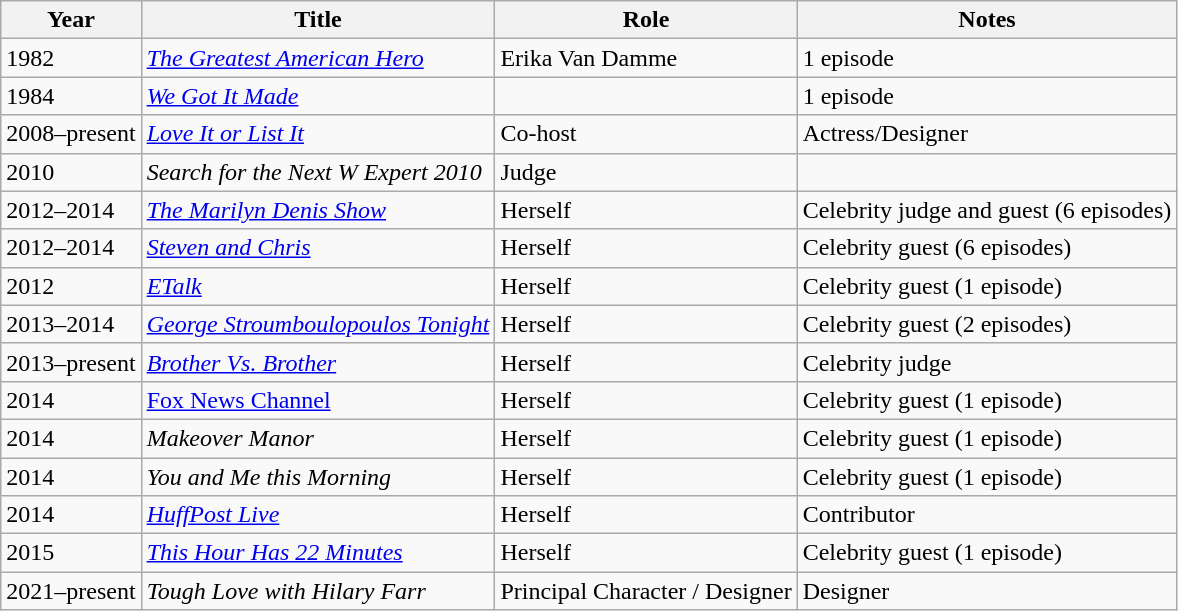<table class="wikitable sortable">
<tr>
<th>Year</th>
<th>Title</th>
<th>Role</th>
<th class="unsortable">Notes</th>
</tr>
<tr>
<td>1982</td>
<td><em><a href='#'>The Greatest American Hero</a></em></td>
<td>Erika Van Damme</td>
<td>1 episode</td>
</tr>
<tr>
<td>1984</td>
<td><em><a href='#'>We Got It Made</a></em></td>
<td></td>
<td>1 episode</td>
</tr>
<tr>
<td>2008–present</td>
<td><em><a href='#'>Love It or List It</a></em></td>
<td>Co-host</td>
<td>Actress/Designer</td>
</tr>
<tr>
<td>2010</td>
<td><em>Search for the Next W Expert 2010</em></td>
<td>Judge</td>
<td></td>
</tr>
<tr>
<td>2012–2014</td>
<td><em><a href='#'>The Marilyn Denis Show</a></em></td>
<td>Herself</td>
<td>Celebrity judge and guest (6 episodes)</td>
</tr>
<tr>
<td>2012–2014</td>
<td><em><a href='#'>Steven and Chris</a></em></td>
<td>Herself</td>
<td>Celebrity guest (6 episodes)</td>
</tr>
<tr>
<td>2012</td>
<td><em><a href='#'>ETalk</a></em></td>
<td>Herself</td>
<td>Celebrity guest (1 episode)</td>
</tr>
<tr>
<td>2013–2014</td>
<td><em><a href='#'>George Stroumboulopoulos Tonight</a></em></td>
<td>Herself</td>
<td>Celebrity guest (2 episodes)</td>
</tr>
<tr>
<td>2013–present</td>
<td><em><a href='#'>Brother Vs. Brother</a></em></td>
<td>Herself</td>
<td>Celebrity judge</td>
</tr>
<tr>
<td>2014</td>
<td><a href='#'>Fox News Channel</a></td>
<td>Herself</td>
<td>Celebrity guest (1 episode)</td>
</tr>
<tr>
<td>2014</td>
<td><em>Makeover Manor</em></td>
<td>Herself</td>
<td>Celebrity guest (1 episode)</td>
</tr>
<tr>
<td>2014</td>
<td><em>You and Me this Morning</em></td>
<td>Herself</td>
<td>Celebrity guest (1 episode)</td>
</tr>
<tr>
<td>2014</td>
<td><em><a href='#'>HuffPost Live</a></em></td>
<td>Herself</td>
<td>Contributor</td>
</tr>
<tr>
<td>2015</td>
<td><em><a href='#'>This Hour Has 22 Minutes</a></em></td>
<td>Herself</td>
<td>Celebrity guest (1 episode)</td>
</tr>
<tr>
<td>2021–present</td>
<td><em>Tough Love with Hilary Farr</em></td>
<td>Principal Character / Designer</td>
<td>Designer</td>
</tr>
</table>
